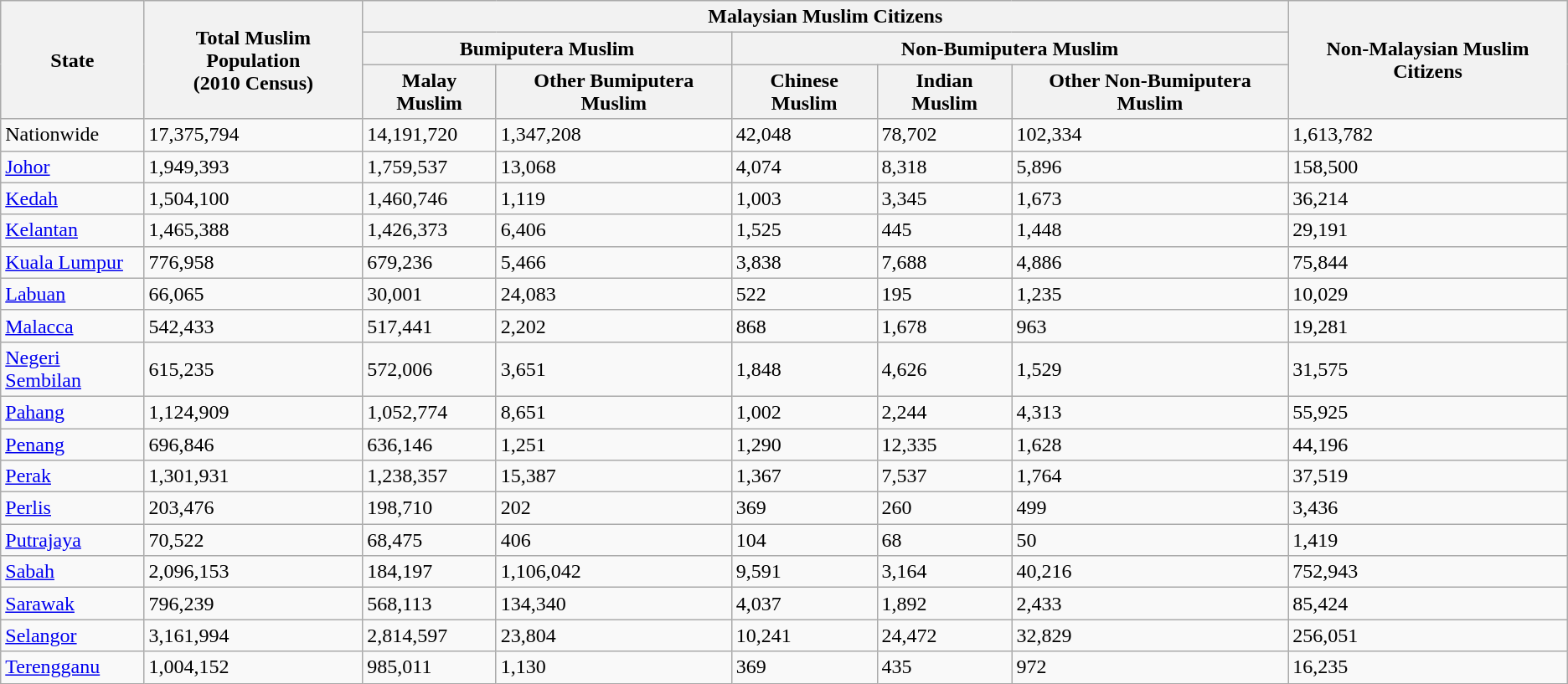<table class="wikitable sortable">
<tr>
<th rowspan=3>State</th>
<th rowspan=3>Total Muslim Population<br>(2010 Census)</th>
<th colspan=5>Malaysian Muslim Citizens</th>
<th rowspan=3>Non-Malaysian Muslim Citizens</th>
</tr>
<tr>
<th colspan=2>Bumiputera Muslim</th>
<th colspan=3>Non-Bumiputera Muslim</th>
</tr>
<tr>
<th>Malay Muslim</th>
<th>Other Bumiputera Muslim</th>
<th>Chinese Muslim</th>
<th>Indian Muslim</th>
<th>Other Non-Bumiputera Muslim</th>
</tr>
<tr>
<td>Nationwide</td>
<td>17,375,794</td>
<td>14,191,720</td>
<td>1,347,208</td>
<td>42,048</td>
<td>78,702</td>
<td>102,334</td>
<td>1,613,782</td>
</tr>
<tr>
<td><a href='#'>Johor</a></td>
<td>1,949,393</td>
<td>1,759,537</td>
<td>13,068</td>
<td>4,074</td>
<td>8,318</td>
<td>5,896</td>
<td>158,500</td>
</tr>
<tr>
<td><a href='#'>Kedah</a></td>
<td>1,504,100</td>
<td>1,460,746</td>
<td>1,119</td>
<td>1,003</td>
<td>3,345</td>
<td>1,673</td>
<td>36,214</td>
</tr>
<tr>
<td><a href='#'>Kelantan</a></td>
<td>1,465,388</td>
<td>1,426,373</td>
<td>6,406</td>
<td>1,525</td>
<td>445</td>
<td>1,448</td>
<td>29,191</td>
</tr>
<tr>
<td><a href='#'>Kuala Lumpur</a></td>
<td>776,958</td>
<td>679,236</td>
<td>5,466</td>
<td>3,838</td>
<td>7,688</td>
<td>4,886</td>
<td>75,844</td>
</tr>
<tr>
<td><a href='#'>Labuan</a></td>
<td>66,065</td>
<td>30,001</td>
<td>24,083</td>
<td>522</td>
<td>195</td>
<td>1,235</td>
<td>10,029</td>
</tr>
<tr>
<td><a href='#'>Malacca</a></td>
<td>542,433</td>
<td>517,441</td>
<td>2,202</td>
<td>868</td>
<td>1,678</td>
<td>963</td>
<td>19,281</td>
</tr>
<tr>
<td><a href='#'>Negeri Sembilan</a></td>
<td>615,235</td>
<td>572,006</td>
<td>3,651</td>
<td>1,848</td>
<td>4,626</td>
<td>1,529</td>
<td>31,575</td>
</tr>
<tr>
<td><a href='#'>Pahang</a></td>
<td>1,124,909</td>
<td>1,052,774</td>
<td>8,651</td>
<td>1,002</td>
<td>2,244</td>
<td>4,313</td>
<td>55,925</td>
</tr>
<tr>
<td><a href='#'>Penang</a></td>
<td>696,846</td>
<td>636,146</td>
<td>1,251</td>
<td>1,290</td>
<td>12,335</td>
<td>1,628</td>
<td>44,196</td>
</tr>
<tr>
<td><a href='#'>Perak</a></td>
<td>1,301,931</td>
<td>1,238,357</td>
<td>15,387</td>
<td>1,367</td>
<td>7,537</td>
<td>1,764</td>
<td>37,519</td>
</tr>
<tr>
<td><a href='#'>Perlis</a></td>
<td>203,476</td>
<td>198,710</td>
<td>202</td>
<td>369</td>
<td>260</td>
<td>499</td>
<td>3,436</td>
</tr>
<tr>
<td><a href='#'>Putrajaya</a></td>
<td>70,522</td>
<td>68,475</td>
<td>406</td>
<td>104</td>
<td>68</td>
<td>50</td>
<td>1,419</td>
</tr>
<tr>
<td><a href='#'>Sabah</a></td>
<td>2,096,153</td>
<td>184,197</td>
<td>1,106,042</td>
<td>9,591</td>
<td>3,164</td>
<td>40,216</td>
<td>752,943</td>
</tr>
<tr>
<td><a href='#'>Sarawak</a></td>
<td>796,239</td>
<td>568,113</td>
<td>134,340</td>
<td>4,037</td>
<td>1,892</td>
<td>2,433</td>
<td>85,424</td>
</tr>
<tr>
<td><a href='#'>Selangor</a></td>
<td>3,161,994</td>
<td>2,814,597</td>
<td>23,804</td>
<td>10,241</td>
<td>24,472</td>
<td>32,829</td>
<td>256,051</td>
</tr>
<tr>
<td><a href='#'>Terengganu</a></td>
<td>1,004,152</td>
<td>985,011</td>
<td>1,130</td>
<td>369</td>
<td>435</td>
<td>972</td>
<td>16,235</td>
</tr>
</table>
